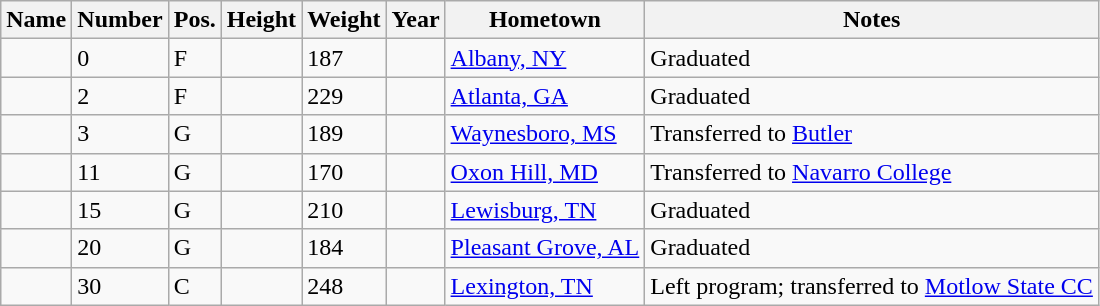<table class="wikitable sortable" border="1">
<tr>
<th>Name</th>
<th>Number</th>
<th>Pos.</th>
<th>Height</th>
<th>Weight</th>
<th>Year</th>
<th>Hometown</th>
<th class="unsortable">Notes</th>
</tr>
<tr>
<td></td>
<td>0</td>
<td>F</td>
<td></td>
<td>187</td>
<td></td>
<td><a href='#'>Albany, NY</a></td>
<td>Graduated</td>
</tr>
<tr>
<td></td>
<td>2</td>
<td>F</td>
<td></td>
<td>229</td>
<td></td>
<td><a href='#'>Atlanta, GA</a></td>
<td>Graduated</td>
</tr>
<tr>
<td></td>
<td>3</td>
<td>G</td>
<td></td>
<td>189</td>
<td></td>
<td><a href='#'>Waynesboro, MS</a></td>
<td>Transferred to <a href='#'>Butler</a></td>
</tr>
<tr>
<td></td>
<td>11</td>
<td>G</td>
<td></td>
<td>170</td>
<td></td>
<td><a href='#'>Oxon Hill, MD</a></td>
<td>Transferred to <a href='#'>Navarro College</a></td>
</tr>
<tr>
<td></td>
<td>15</td>
<td>G</td>
<td></td>
<td>210</td>
<td></td>
<td><a href='#'>Lewisburg, TN</a></td>
<td>Graduated</td>
</tr>
<tr>
<td></td>
<td>20</td>
<td>G</td>
<td></td>
<td>184</td>
<td></td>
<td><a href='#'>Pleasant Grove, AL</a></td>
<td>Graduated</td>
</tr>
<tr>
<td></td>
<td>30</td>
<td>C</td>
<td></td>
<td>248</td>
<td></td>
<td><a href='#'>Lexington, TN</a></td>
<td>Left program; transferred to <a href='#'>Motlow State CC</a></td>
</tr>
</table>
